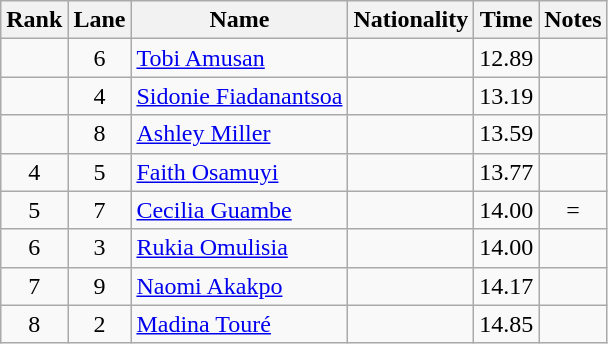<table class="wikitable sortable" style="text-align:center">
<tr>
<th>Rank</th>
<th>Lane</th>
<th>Name</th>
<th>Nationality</th>
<th>Time</th>
<th>Notes</th>
</tr>
<tr>
<td></td>
<td>6</td>
<td align=left><a href='#'>Tobi Amusan</a></td>
<td align=left></td>
<td>12.89</td>
<td></td>
</tr>
<tr>
<td></td>
<td>4</td>
<td align=left><a href='#'>Sidonie Fiadanantsoa</a></td>
<td align=left></td>
<td>13.19</td>
<td></td>
</tr>
<tr>
<td></td>
<td>8</td>
<td align=left><a href='#'>Ashley Miller</a></td>
<td align=left></td>
<td>13.59</td>
<td></td>
</tr>
<tr>
<td>4</td>
<td>5</td>
<td align=left><a href='#'>Faith Osamuyi</a></td>
<td align=left></td>
<td>13.77</td>
<td></td>
</tr>
<tr>
<td>5</td>
<td>7</td>
<td align=left><a href='#'>Cecilia Guambe</a></td>
<td align=left></td>
<td>14.00</td>
<td>=</td>
</tr>
<tr>
<td>6</td>
<td>3</td>
<td align=left><a href='#'>Rukia Omulisia</a></td>
<td align=left></td>
<td>14.00</td>
<td></td>
</tr>
<tr>
<td>7</td>
<td>9</td>
<td align=left><a href='#'>Naomi Akakpo</a></td>
<td align=left></td>
<td>14.17</td>
<td></td>
</tr>
<tr>
<td>8</td>
<td>2</td>
<td align=left><a href='#'>Madina Touré</a></td>
<td align=left></td>
<td>14.85</td>
<td></td>
</tr>
</table>
